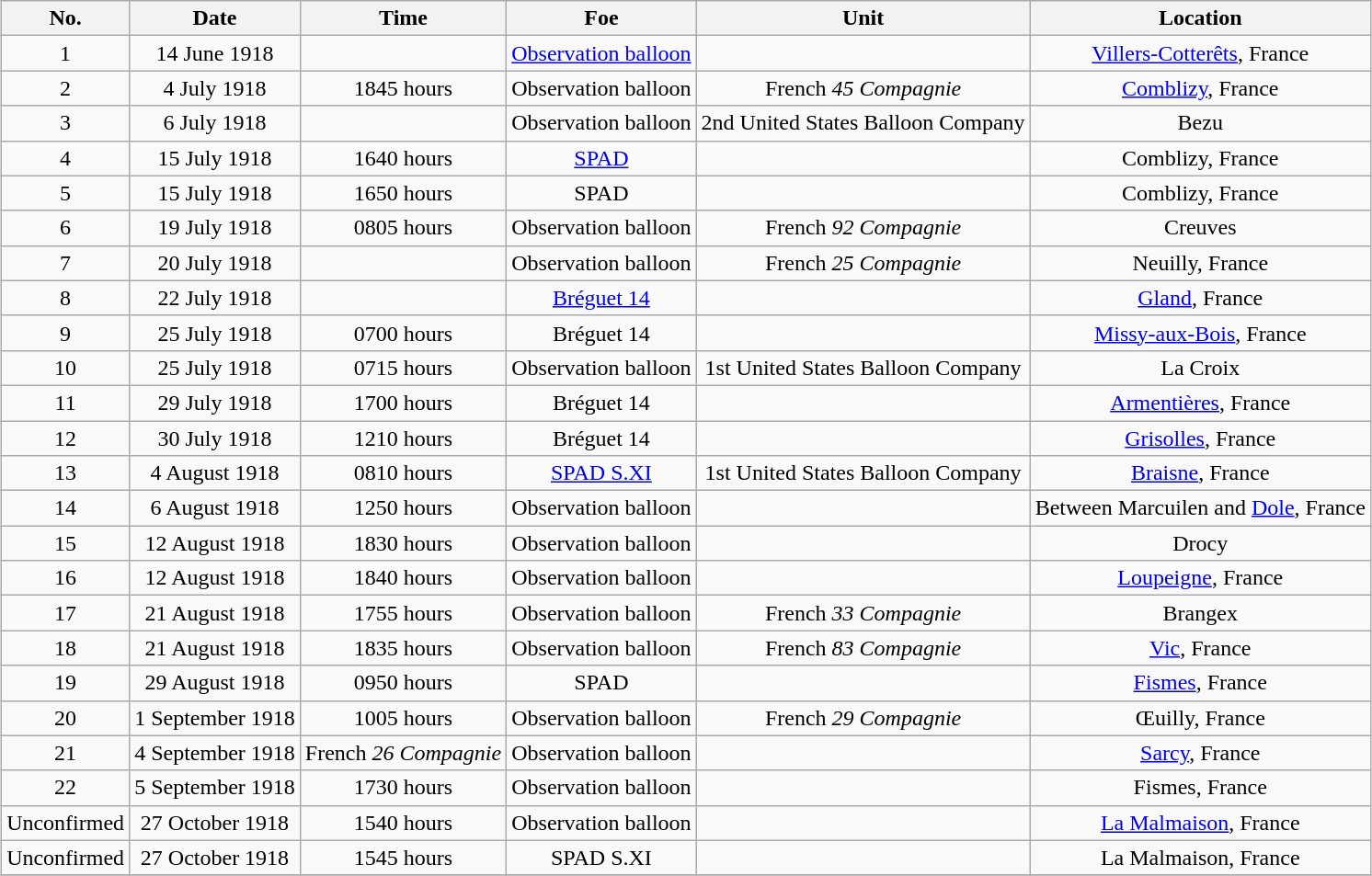<table class="wikitable" border="1" style="margin: 1em auto 1em auto">
<tr>
<th>No.</th>
<th>Date</th>
<th>Time</th>
<th>Foe</th>
<th>Unit</th>
<th>Location</th>
</tr>
<tr>
<td align="center">1</td>
<td align="center">14 June 1918</td>
<td align="center"></td>
<td align="center"><a href='#'>Observation balloon</a></td>
<td align="center"></td>
<td align="center"><a href='#'>Villers-Cotterêts</a>, France</td>
</tr>
<tr>
<td align="center">2</td>
<td align="center">4 July 1918</td>
<td align="center">1845 hours</td>
<td align="center">Observation balloon</td>
<td align="center">French <em>45 Compagnie</em></td>
<td align="center"><a href='#'>Comblizy</a>, France</td>
</tr>
<tr>
<td align="center">3</td>
<td align="center">6 July 1918</td>
<td align="center"></td>
<td align="center">Observation balloon</td>
<td align="center">2nd United States Balloon Company</td>
<td align="center">Bezu</td>
</tr>
<tr>
<td align="center">4</td>
<td align="center">15 July 1918</td>
<td align="center">1640 hours</td>
<td align="center"><a href='#'>SPAD</a></td>
<td align="center"></td>
<td align="center">Comblizy, France</td>
</tr>
<tr>
<td align="center">5</td>
<td align="center">15 July 1918</td>
<td align="center">1650 hours</td>
<td align="center">SPAD</td>
<td align="center"></td>
<td align="center">Comblizy, France</td>
</tr>
<tr>
<td align="center">6</td>
<td align="center">19 July 1918</td>
<td align="center">0805 hours</td>
<td align="center">Observation balloon</td>
<td align="center">French <em>92 Compagnie</em></td>
<td align="center">Creuves</td>
</tr>
<tr>
<td align="center">7</td>
<td align="center">20 July 1918</td>
<td align="center"></td>
<td align="center">Observation balloon</td>
<td align="center">French <em>25 Compagnie</em></td>
<td align="center">Neuilly, France</td>
</tr>
<tr>
<td align="center">8</td>
<td align="center">22 July 1918</td>
<td align="center"></td>
<td align="center"><a href='#'>Bréguet 14</a></td>
<td align="center"></td>
<td align="center"><a href='#'>Gland</a>, France</td>
</tr>
<tr>
<td align="center">9</td>
<td align="center">25 July 1918</td>
<td align="center">0700 hours</td>
<td align="center">Bréguet 14</td>
<td align="center"></td>
<td align="center"><a href='#'>Missy-aux-Bois</a>, France</td>
</tr>
<tr>
<td align="center">10</td>
<td align="center">25 July 1918</td>
<td align="center">0715 hours</td>
<td align="center">Observation balloon</td>
<td align="center">1st United States Balloon Company</td>
<td align="center">La Croix</td>
</tr>
<tr>
<td align="center">11</td>
<td align="center">29 July 1918</td>
<td align="center">1700 hours</td>
<td align="center">Bréguet 14</td>
<td align="center"></td>
<td align="center"><a href='#'>Armentières</a>, France</td>
</tr>
<tr>
<td align="center">12</td>
<td align="center">30 July 1918</td>
<td align="center">1210 hours</td>
<td align="center">Bréguet 14</td>
<td align="center"></td>
<td align="center"><a href='#'>Grisolles</a>, France</td>
</tr>
<tr>
<td align="center">13</td>
<td align="center">4 August 1918</td>
<td align="center">0810 hours</td>
<td align="center"><a href='#'>SPAD S.XI</a></td>
<td align="center">1st United States Balloon Company</td>
<td align="center"><a href='#'>Braisne</a>, France</td>
</tr>
<tr>
<td align="center">14</td>
<td align="center">6 August 1918</td>
<td align="center">1250 hours</td>
<td align="center">Observation balloon</td>
<td align="center"></td>
<td align="center">Between Marcuilen and <a href='#'>Dole</a>, France</td>
</tr>
<tr>
<td align="center">15</td>
<td align="center">12 August 1918</td>
<td align="center">1830 hours</td>
<td align="center">Observation balloon</td>
<td align="center"></td>
<td align="center">Drocy</td>
</tr>
<tr>
<td align="center">16</td>
<td align="center">12 August 1918</td>
<td align="center">1840 hours</td>
<td align="center">Observation balloon</td>
<td align="center"></td>
<td align="center"><a href='#'>Loupeigne</a>, France</td>
</tr>
<tr>
<td align="center">17</td>
<td align="center">21 August 1918</td>
<td align="center">1755 hours</td>
<td align="center">Observation balloon</td>
<td align="center">French <em>33 Compagnie</em></td>
<td align="center">Brangex</td>
</tr>
<tr>
<td align="center">18</td>
<td align="center">21 August 1918</td>
<td align="center">1835 hours</td>
<td align="center">Observation balloon</td>
<td align="center">French <em>83 Compagnie</em></td>
<td align="center"><a href='#'>Vic</a>, France</td>
</tr>
<tr>
<td align="center">19</td>
<td align="center">29 August 1918</td>
<td align="center">0950 hours</td>
<td align="center">SPAD</td>
<td align="center"></td>
<td align="center"><a href='#'>Fismes</a>, France</td>
</tr>
<tr>
<td align="center">20</td>
<td align="center">1 September 1918</td>
<td align="center">1005 hours</td>
<td align="center">Observation balloon</td>
<td align="center">French <em>29 Compagnie</em></td>
<td align="center">Œuilly, France</td>
</tr>
<tr>
<td align="center">21</td>
<td align="center">4 September 1918</td>
<td align="center">French <em>26 Compagnie</em></td>
<td align="center">Observation balloon</td>
<td align="center"></td>
<td align="center"><a href='#'>Sarcy</a>, France</td>
</tr>
<tr>
<td align="center">22</td>
<td align="center">5 September 1918</td>
<td align="center">1730 hours</td>
<td align="center">Observation balloon</td>
<td align="center"></td>
<td align="center">Fismes, France</td>
</tr>
<tr>
<td align="center">Unconfirmed</td>
<td align="center">27 October 1918</td>
<td align="center">1540 hours</td>
<td align="center">Observation balloon</td>
<td align="center"></td>
<td align="center"><a href='#'>La Malmaison</a>, France</td>
</tr>
<tr>
<td align="center">Unconfirmed</td>
<td align="center">27 October 1918</td>
<td align="center">1545 hours</td>
<td align="center">SPAD S.XI</td>
<td align="center"></td>
<td align="center">La Malmaison, France</td>
</tr>
<tr }>
</tr>
</table>
